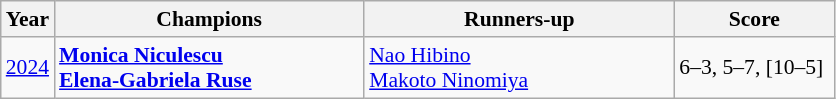<table class="wikitable" style="font-size:90%">
<tr>
<th>Year</th>
<th width="200">Champions</th>
<th width="200">Runners-up</th>
<th width="100">Score</th>
</tr>
<tr>
<td><a href='#'>2024</a></td>
<td> <strong><a href='#'>Monica Niculescu</a></strong> <br>  <strong><a href='#'>Elena-Gabriela Ruse</a></strong></td>
<td> <a href='#'>Nao Hibino</a> <br>  <a href='#'>Makoto Ninomiya</a></td>
<td>6–3, 5–7, [10–5]</td>
</tr>
</table>
